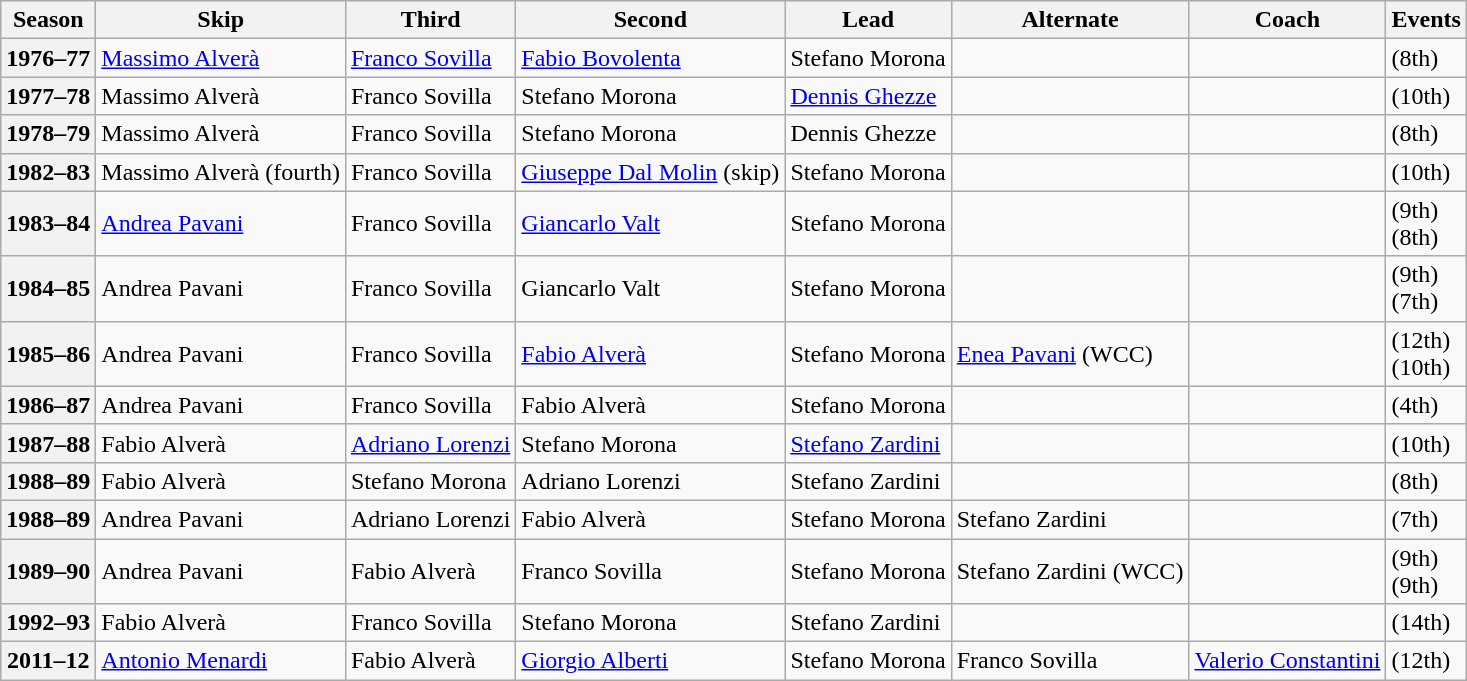<table class="wikitable">
<tr>
<th scope="col">Season</th>
<th scope="col">Skip</th>
<th scope="col">Third</th>
<th scope="col">Second</th>
<th scope="col">Lead</th>
<th scope="col">Alternate</th>
<th scope="col">Coach</th>
<th scope="col">Events</th>
</tr>
<tr>
<th scope="row">1976–77</th>
<td><a href='#'>Massimo Alverà</a></td>
<td><a href='#'>Franco Sovilla</a></td>
<td><a href='#'>Fabio Bovolenta</a></td>
<td>Stefano Morona</td>
<td></td>
<td></td>
<td> (8th)</td>
</tr>
<tr>
<th scope="row">1977–78</th>
<td>Massimo Alverà</td>
<td>Franco Sovilla</td>
<td>Stefano Morona</td>
<td><a href='#'>Dennis Ghezze</a></td>
<td></td>
<td></td>
<td> (10th)</td>
</tr>
<tr>
<th scope="row">1978–79</th>
<td>Massimo Alverà</td>
<td>Franco Sovilla</td>
<td>Stefano Morona</td>
<td>Dennis Ghezze</td>
<td></td>
<td></td>
<td> (8th)</td>
</tr>
<tr>
<th scope="row">1982–83</th>
<td>Massimo Alverà (fourth)</td>
<td>Franco Sovilla</td>
<td><a href='#'>Giuseppe Dal Molin</a> (skip)</td>
<td>Stefano Morona</td>
<td></td>
<td></td>
<td> (10th)</td>
</tr>
<tr>
<th scope="row">1983–84</th>
<td><a href='#'>Andrea Pavani</a></td>
<td>Franco Sovilla</td>
<td><a href='#'>Giancarlo Valt</a></td>
<td>Stefano Morona</td>
<td></td>
<td></td>
<td> (9th)<br> (8th)</td>
</tr>
<tr>
<th scope="row">1984–85</th>
<td>Andrea Pavani</td>
<td>Franco Sovilla</td>
<td>Giancarlo Valt</td>
<td>Stefano Morona</td>
<td></td>
<td></td>
<td> (9th)<br> (7th)</td>
</tr>
<tr>
<th scope="row">1985–86</th>
<td>Andrea Pavani</td>
<td>Franco Sovilla</td>
<td><a href='#'>Fabio Alverà</a></td>
<td>Stefano Morona</td>
<td><a href='#'>Enea Pavani</a> (WCC)</td>
<td></td>
<td> (12th)<br> (10th)</td>
</tr>
<tr>
<th scope="row">1986–87</th>
<td>Andrea Pavani</td>
<td>Franco Sovilla</td>
<td>Fabio Alverà</td>
<td>Stefano Morona</td>
<td></td>
<td></td>
<td> (4th)</td>
</tr>
<tr>
<th scope="row">1987–88</th>
<td>Fabio Alverà</td>
<td><a href='#'>Adriano Lorenzi</a></td>
<td>Stefano Morona</td>
<td><a href='#'>Stefano Zardini</a></td>
<td></td>
<td></td>
<td> (10th)</td>
</tr>
<tr>
<th scope="row">1988–89</th>
<td>Fabio Alverà</td>
<td>Stefano Morona</td>
<td>Adriano Lorenzi</td>
<td>Stefano Zardini</td>
<td></td>
<td></td>
<td> (8th)</td>
</tr>
<tr>
<th scope="row">1988–89</th>
<td>Andrea Pavani</td>
<td>Adriano Lorenzi</td>
<td>Fabio Alverà</td>
<td>Stefano Morona</td>
<td>Stefano Zardini</td>
<td></td>
<td> (7th)</td>
</tr>
<tr>
<th scope="row">1989–90</th>
<td>Andrea Pavani</td>
<td>Fabio Alverà</td>
<td>Franco Sovilla</td>
<td>Stefano Morona</td>
<td>Stefano Zardini (WCC)</td>
<td></td>
<td> (9th)<br> (9th)</td>
</tr>
<tr>
<th scope="row">1992–93</th>
<td>Fabio Alverà</td>
<td>Franco Sovilla</td>
<td>Stefano Morona</td>
<td>Stefano Zardini</td>
<td></td>
<td></td>
<td> (14th)</td>
</tr>
<tr>
<th scope="row">2011–12</th>
<td><a href='#'>Antonio Menardi</a></td>
<td>Fabio Alverà</td>
<td><a href='#'>Giorgio Alberti</a></td>
<td>Stefano Morona</td>
<td>Franco Sovilla</td>
<td><a href='#'>Valerio Constantini</a></td>
<td> (12th)</td>
</tr>
</table>
